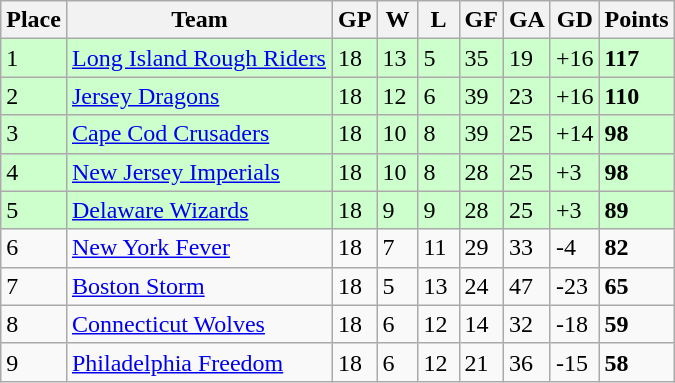<table class="wikitable">
<tr>
<th>Place</th>
<th width="170">Team</th>
<th width="20">GP</th>
<th width="20">W</th>
<th width="20">L</th>
<th width="20">GF</th>
<th width="20">GA</th>
<th width="25">GD</th>
<th>Points</th>
</tr>
<tr bgcolor=#ccffcc>
<td>1</td>
<td><a href='#'>Long Island Rough Riders</a></td>
<td>18</td>
<td>13</td>
<td>5</td>
<td>35</td>
<td>19</td>
<td>+16</td>
<td><strong>117</strong></td>
</tr>
<tr bgcolor=#ccffcc>
<td>2</td>
<td><a href='#'>Jersey Dragons</a></td>
<td>18</td>
<td>12</td>
<td>6</td>
<td>39</td>
<td>23</td>
<td>+16</td>
<td><strong>110</strong></td>
</tr>
<tr bgcolor=#ccffcc>
<td>3</td>
<td><a href='#'>Cape Cod Crusaders</a></td>
<td>18</td>
<td>10</td>
<td>8</td>
<td>39</td>
<td>25</td>
<td>+14</td>
<td><strong>98</strong></td>
</tr>
<tr bgcolor=#ccffcc>
<td>4</td>
<td><a href='#'>New Jersey Imperials</a></td>
<td>18</td>
<td>10</td>
<td>8</td>
<td>28</td>
<td>25</td>
<td>+3</td>
<td><strong>98</strong></td>
</tr>
<tr bgcolor=#ccffcc>
<td>5</td>
<td><a href='#'>Delaware Wizards</a></td>
<td>18</td>
<td>9</td>
<td>9</td>
<td>28</td>
<td>25</td>
<td>+3</td>
<td><strong>89</strong></td>
</tr>
<tr>
<td>6</td>
<td><a href='#'>New York Fever</a></td>
<td>18</td>
<td>7</td>
<td>11</td>
<td>29</td>
<td>33</td>
<td>-4</td>
<td><strong>82</strong></td>
</tr>
<tr>
<td>7</td>
<td><a href='#'>Boston Storm</a></td>
<td>18</td>
<td>5</td>
<td>13</td>
<td>24</td>
<td>47</td>
<td>-23</td>
<td><strong>65</strong></td>
</tr>
<tr>
<td>8</td>
<td><a href='#'>Connecticut Wolves</a></td>
<td>18</td>
<td>6</td>
<td>12</td>
<td>14</td>
<td>32</td>
<td>-18</td>
<td><strong>59</strong></td>
</tr>
<tr>
<td>9</td>
<td><a href='#'>Philadelphia Freedom</a></td>
<td>18</td>
<td>6</td>
<td>12</td>
<td>21</td>
<td>36</td>
<td>-15</td>
<td><strong>58</strong></td>
</tr>
</table>
